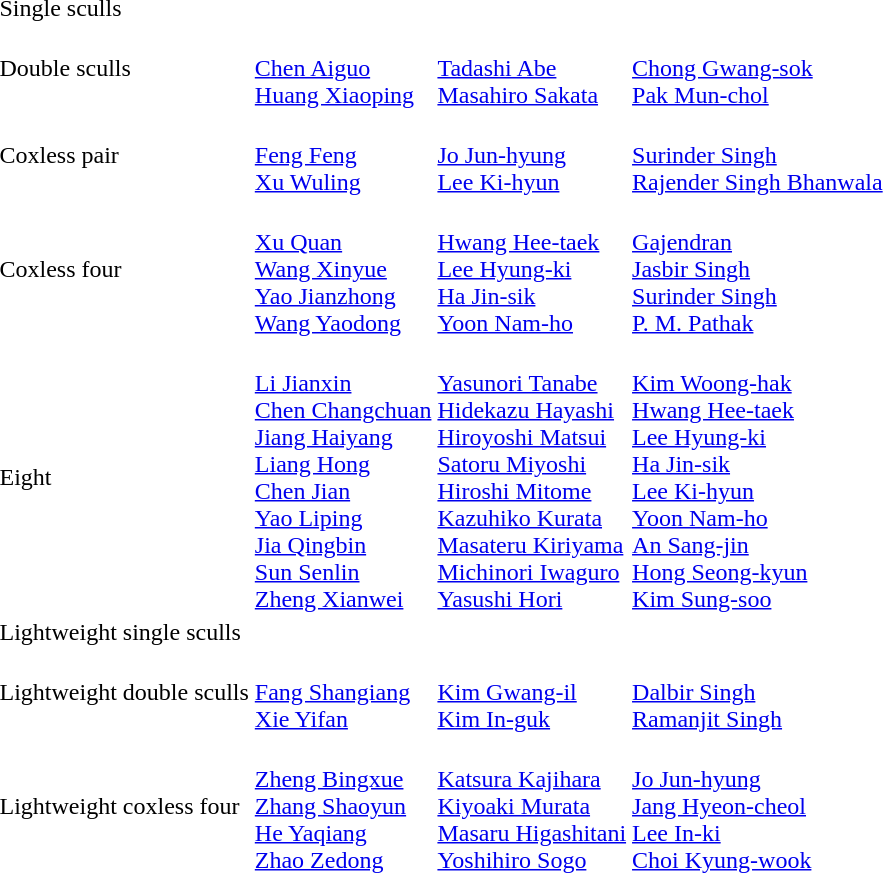<table>
<tr>
<td>Single sculls</td>
<td></td>
<td></td>
<td></td>
</tr>
<tr>
<td>Double sculls</td>
<td><br><a href='#'>Chen Aiguo</a><br><a href='#'>Huang Xiaoping</a></td>
<td><br><a href='#'>Tadashi Abe</a><br><a href='#'>Masahiro Sakata</a></td>
<td><br><a href='#'>Chong Gwang-sok</a><br><a href='#'>Pak Mun-chol</a></td>
</tr>
<tr>
<td>Coxless pair</td>
<td><br><a href='#'>Feng Feng</a><br><a href='#'>Xu Wuling</a></td>
<td><br><a href='#'>Jo Jun-hyung</a><br><a href='#'>Lee Ki-hyun</a></td>
<td><br><a href='#'>Surinder Singh</a><br><a href='#'>Rajender Singh Bhanwala</a></td>
</tr>
<tr>
<td>Coxless four</td>
<td><br><a href='#'>Xu Quan</a><br><a href='#'>Wang Xinyue</a><br><a href='#'>Yao Jianzhong</a><br><a href='#'>Wang Yaodong</a></td>
<td><br><a href='#'>Hwang Hee-taek</a><br><a href='#'>Lee Hyung-ki</a><br><a href='#'>Ha Jin-sik</a><br><a href='#'>Yoon Nam-ho</a></td>
<td><br><a href='#'>Gajendran</a><br><a href='#'>Jasbir Singh</a><br><a href='#'>Surinder Singh</a><br><a href='#'>P. M. Pathak</a></td>
</tr>
<tr>
<td>Eight</td>
<td><br><a href='#'>Li Jianxin</a><br><a href='#'>Chen Changchuan</a><br><a href='#'>Jiang Haiyang</a><br><a href='#'>Liang Hong</a><br><a href='#'>Chen Jian</a><br><a href='#'>Yao Liping</a><br><a href='#'>Jia Qingbin</a><br><a href='#'>Sun Senlin</a><br><a href='#'>Zheng Xianwei</a></td>
<td><br><a href='#'>Yasunori Tanabe</a><br><a href='#'>Hidekazu Hayashi</a><br><a href='#'>Hiroyoshi Matsui</a><br><a href='#'>Satoru Miyoshi</a><br><a href='#'>Hiroshi Mitome</a><br><a href='#'>Kazuhiko Kurata</a><br><a href='#'>Masateru Kiriyama</a><br><a href='#'>Michinori Iwaguro</a><br><a href='#'>Yasushi Hori</a></td>
<td><br><a href='#'>Kim Woong-hak</a><br><a href='#'>Hwang Hee-taek</a><br><a href='#'>Lee Hyung-ki</a><br><a href='#'>Ha Jin-sik</a><br><a href='#'>Lee Ki-hyun</a><br><a href='#'>Yoon Nam-ho</a><br><a href='#'>An Sang-jin</a><br><a href='#'>Hong Seong-kyun</a><br><a href='#'>Kim Sung-soo</a></td>
</tr>
<tr>
<td>Lightweight single sculls</td>
<td></td>
<td></td>
<td></td>
</tr>
<tr>
<td>Lightweight double sculls</td>
<td><br><a href='#'>Fang Shangiang</a><br><a href='#'>Xie Yifan</a></td>
<td><br><a href='#'>Kim Gwang-il</a><br><a href='#'>Kim In-guk</a></td>
<td><br><a href='#'>Dalbir Singh</a><br><a href='#'>Ramanjit Singh</a></td>
</tr>
<tr>
<td>Lightweight coxless four</td>
<td><br><a href='#'>Zheng Bingxue</a><br><a href='#'>Zhang Shaoyun</a><br><a href='#'>He Yaqiang</a><br><a href='#'>Zhao Zedong</a></td>
<td><br><a href='#'>Katsura Kajihara</a><br><a href='#'>Kiyoaki Murata</a><br><a href='#'>Masaru Higashitani</a><br><a href='#'>Yoshihiro Sogo</a></td>
<td><br><a href='#'>Jo Jun-hyung</a><br><a href='#'>Jang Hyeon-cheol</a><br><a href='#'>Lee In-ki</a><br><a href='#'>Choi Kyung-wook</a></td>
</tr>
</table>
